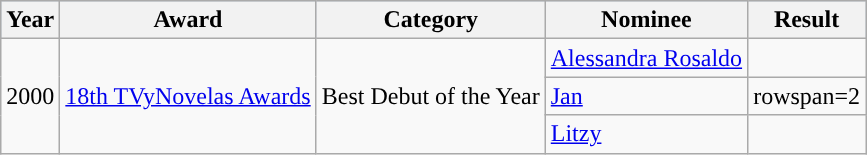<table class="wikitable">
<tr style="background:#b0c4de;">
<th>Year</th>
<th>Award</th>
<th>Category</th>
<th>Nominee</th>
<th>Result</th>
</tr>
<tr>
<td rowspan=3>2000</td>
<td rowspan=3><a href='#'>18th TVyNovelas Awards</a></td>
<td rowspan=3>Best Debut of the Year</td>
<td><a href='#'>Alessandra Rosaldo</a></td>
<td></td>
</tr>
<tr>
<td><a href='#'>Jan</a></td>
<td>rowspan=2 </td>
</tr>
<tr>
<td><a href='#'>Litzy</a></td>
</tr>
</table>
